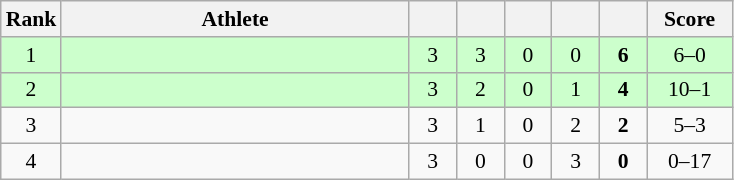<table class="wikitable" style="text-align: center; font-size:90% ">
<tr>
<th width=25>Rank</th>
<th width=225>Athlete</th>
<th width=25></th>
<th width=25></th>
<th width=25></th>
<th width=25></th>
<th width=25></th>
<th width=50>Score</th>
</tr>
<tr bgcolor="ccffcc">
<td>1</td>
<td align=left></td>
<td>3</td>
<td>3</td>
<td>0</td>
<td>0</td>
<td><strong>6</strong></td>
<td>6–0</td>
</tr>
<tr bgcolor="ccffcc">
<td>2</td>
<td align=left></td>
<td>3</td>
<td>2</td>
<td>0</td>
<td>1</td>
<td><strong>4</strong></td>
<td>10–1</td>
</tr>
<tr>
<td>3</td>
<td align=left></td>
<td>3</td>
<td>1</td>
<td>0</td>
<td>2</td>
<td><strong>2</strong></td>
<td>5–3</td>
</tr>
<tr>
<td>4</td>
<td align=left></td>
<td>3</td>
<td>0</td>
<td>0</td>
<td>3</td>
<td><strong>0</strong></td>
<td>0–17</td>
</tr>
</table>
